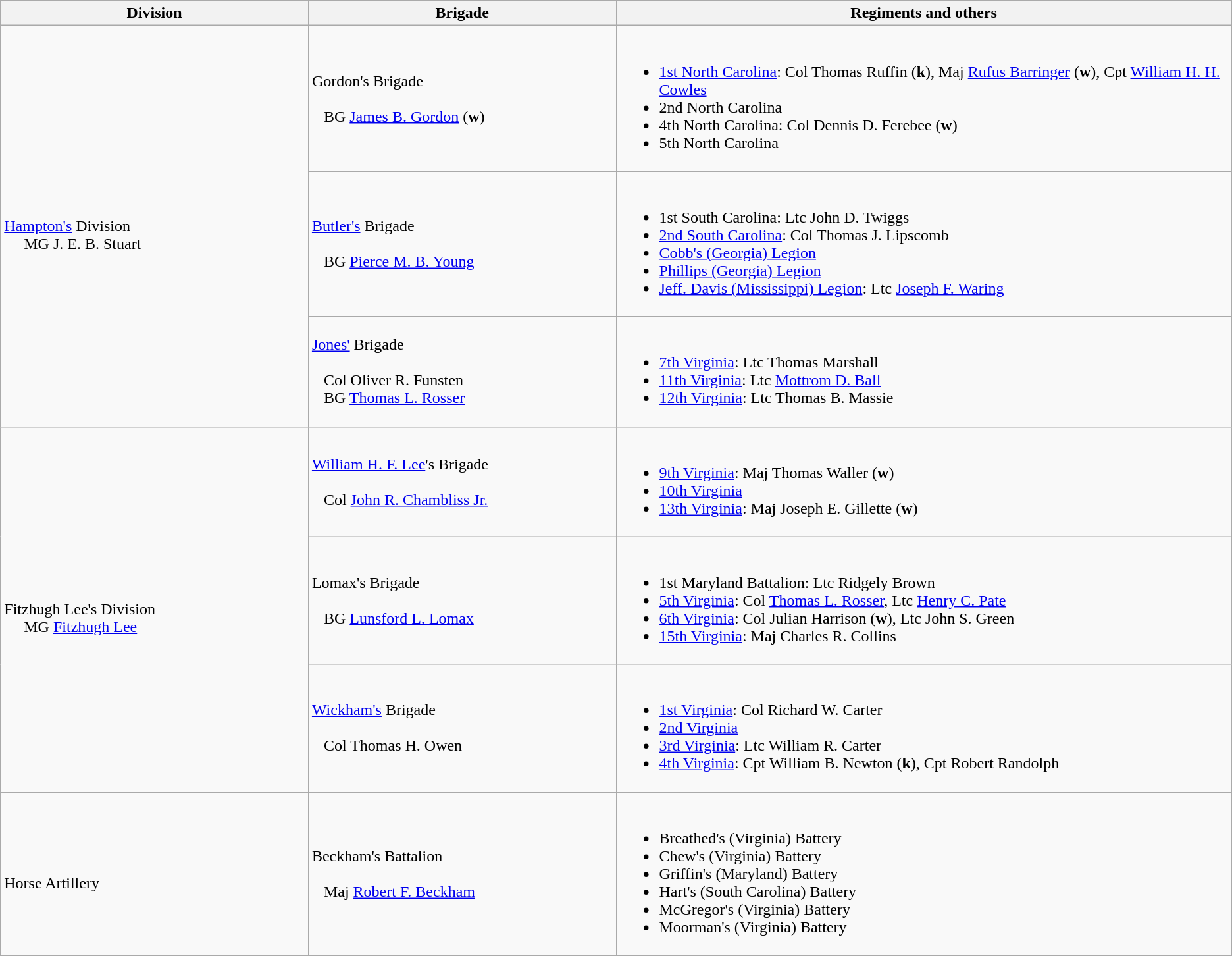<table class="wikitable">
<tr>
<th width=25%>Division</th>
<th width=25%>Brigade</th>
<th>Regiments and others</th>
</tr>
<tr>
<td rowspan=3><br><a href='#'>Hampton's</a> Division
<br>    
MG J. E. B. Stuart</td>
<td>Gordon's Brigade<br><br>  
BG <a href='#'>James B. Gordon</a> (<strong>w</strong>)</td>
<td><br><ul><li><a href='#'>1st North Carolina</a>: Col Thomas Ruffin (<strong>k</strong>), Maj <a href='#'>Rufus Barringer</a> (<strong>w</strong>), Cpt <a href='#'>William H. H. Cowles</a></li><li>2nd North Carolina</li><li>4th North Carolina: Col Dennis D. Ferebee (<strong>w</strong>)</li><li>5th North Carolina</li></ul></td>
</tr>
<tr>
<td><a href='#'>Butler's</a> Brigade<br><br>  
BG <a href='#'>Pierce M. B. Young</a></td>
<td><br><ul><li>1st South Carolina: Ltc John D. Twiggs</li><li><a href='#'>2nd South Carolina</a>: Col Thomas J. Lipscomb</li><li><a href='#'>Cobb's (Georgia) Legion</a></li><li><a href='#'>Phillips (Georgia) Legion</a></li><li><a href='#'>Jeff. Davis (Mississippi) Legion</a>: Ltc <a href='#'>Joseph F. Waring</a></li></ul></td>
</tr>
<tr>
<td><a href='#'>Jones'</a> Brigade<br><br>  
Col Oliver R. Funsten
<br>  
BG <a href='#'>Thomas L. Rosser</a></td>
<td><br><ul><li><a href='#'>7th Virginia</a>: Ltc Thomas Marshall</li><li><a href='#'>11th Virginia</a>: Ltc <a href='#'>Mottrom D. Ball</a></li><li><a href='#'>12th Virginia</a>: Ltc Thomas B. Massie</li></ul></td>
</tr>
<tr>
<td rowspan=3><br>Fitzhugh Lee's Division
<br>    
MG <a href='#'>Fitzhugh Lee</a></td>
<td><a href='#'>William H. F. Lee</a>'s Brigade<br><br>  
Col <a href='#'>John R. Chambliss Jr.</a></td>
<td><br><ul><li><a href='#'>9th Virginia</a>: Maj Thomas Waller (<strong>w</strong>)</li><li><a href='#'>10th Virginia</a></li><li><a href='#'>13th Virginia</a>: Maj Joseph E. Gillette (<strong>w</strong>)</li></ul></td>
</tr>
<tr>
<td>Lomax's Brigade<br><br>  
BG <a href='#'>Lunsford L. Lomax</a></td>
<td><br><ul><li>1st Maryland Battalion: Ltc Ridgely Brown</li><li><a href='#'>5th Virginia</a>: Col <a href='#'>Thomas L. Rosser</a>, Ltc <a href='#'>Henry C. Pate</a></li><li><a href='#'>6th Virginia</a>: Col Julian Harrison (<strong>w</strong>), Ltc John S. Green</li><li><a href='#'>15th Virginia</a>: Maj Charles R. Collins</li></ul></td>
</tr>
<tr>
<td><a href='#'>Wickham's</a> Brigade<br><br>  
Col Thomas H. Owen</td>
<td><br><ul><li><a href='#'>1st Virginia</a>: Col Richard W. Carter</li><li><a href='#'>2nd Virginia</a></li><li><a href='#'>3rd Virginia</a>: Ltc William R. Carter</li><li><a href='#'>4th Virginia</a>: Cpt William B. Newton (<strong>k</strong>), Cpt Robert Randolph</li></ul></td>
</tr>
<tr>
<td rowspan=1><br>Horse Artillery</td>
<td>Beckham's Battalion<br><br>  
Maj <a href='#'>Robert F. Beckham</a></td>
<td><br><ul><li>Breathed's (Virginia) Battery</li><li>Chew's (Virginia) Battery</li><li>Griffin's (Maryland) Battery</li><li>Hart's (South Carolina) Battery</li><li>McGregor's (Virginia) Battery</li><li>Moorman's (Virginia) Battery</li></ul></td>
</tr>
</table>
